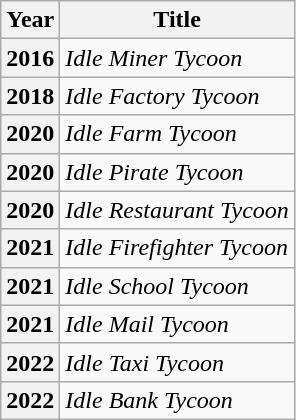<table class="wikitable sortable plainrowheaders">
<tr>
<th scope="col">Year</th>
<th scope="col">Title</th>
</tr>
<tr>
<th scope="row">2016</th>
<td><em>Idle Miner Tycoon</em></td>
</tr>
<tr>
<th scope="row">2018</th>
<td><em>Idle Factory Tycoon</em></td>
</tr>
<tr>
<th scope="row">2020</th>
<td><em>Idle Farm Tycoon</em></td>
</tr>
<tr>
<th scope="row">2020</th>
<td><em>Idle Pirate Tycoon</em></td>
</tr>
<tr>
<th scope="row">2020</th>
<td><em>Idle Restaurant Tycoon</em></td>
</tr>
<tr>
<th scope="row">2021</th>
<td><em>Idle Firefighter Tycoon</em></td>
</tr>
<tr>
<th scope="row">2021</th>
<td><em>Idle School Tycoon</em></td>
</tr>
<tr>
<th scope="row">2021</th>
<td><em>Idle Mail Tycoon</em></td>
</tr>
<tr>
<th scope="row">2022</th>
<td><em>Idle Taxi Tycoon</em></td>
</tr>
<tr>
<th scope="row">2022</th>
<td><em>Idle Bank Tycoon</em></td>
</tr>
</table>
